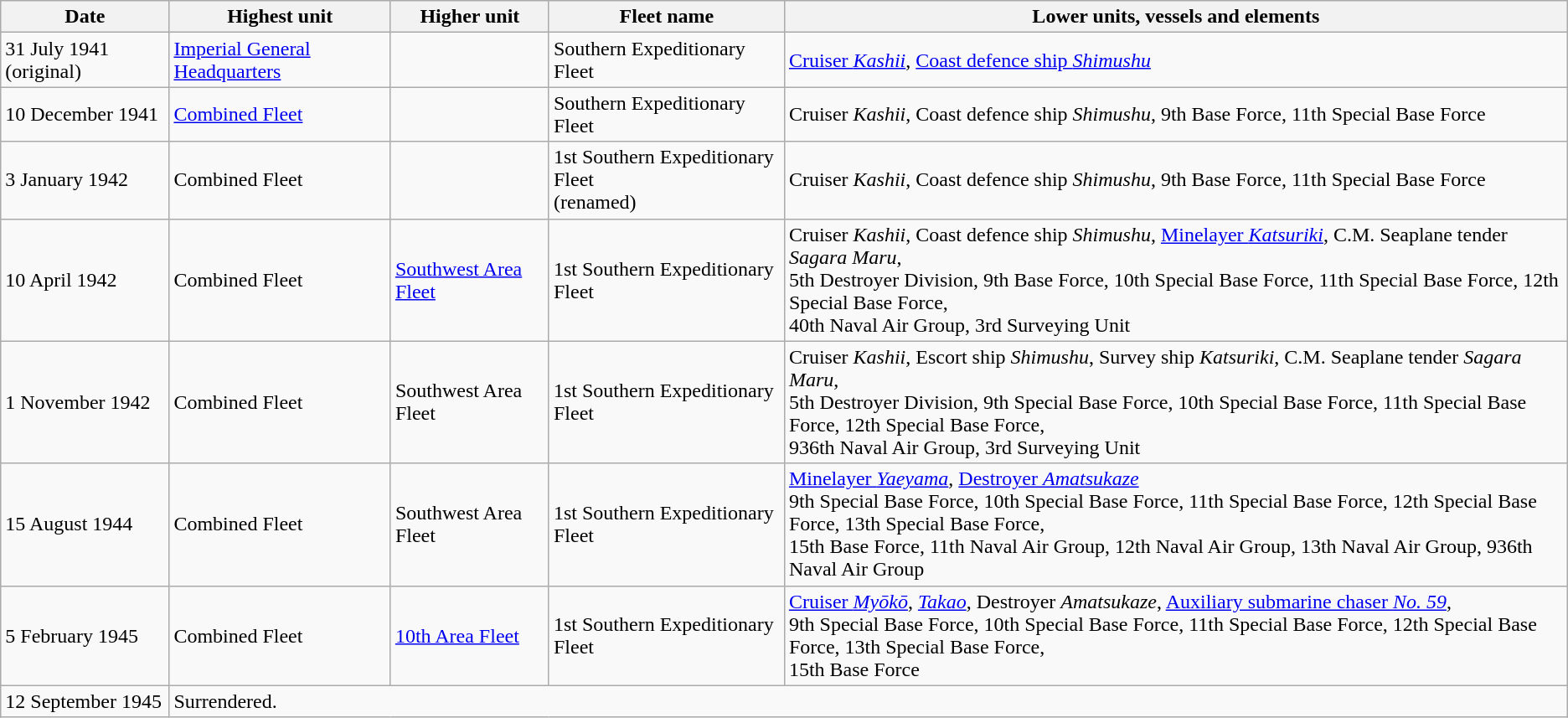<table class="wikitable">
<tr>
<th>Date</th>
<th>Highest unit</th>
<th>Higher unit</th>
<th>Fleet name</th>
<th>Lower units, vessels and elements</th>
</tr>
<tr>
<td>31 July 1941 (original)</td>
<td><a href='#'>Imperial General Headquarters</a></td>
<td></td>
<td>Southern Expeditionary Fleet</td>
<td><a href='#'>Cruiser <em>Kashii</em></a>, <a href='#'>Coast defence ship <em>Shimushu</em></a></td>
</tr>
<tr>
<td>10 December 1941</td>
<td><a href='#'>Combined Fleet</a></td>
<td></td>
<td>Southern Expeditionary Fleet</td>
<td>Cruiser <em>Kashii</em>, Coast defence ship <em>Shimushu</em>, 9th Base Force, 11th Special Base Force</td>
</tr>
<tr>
<td>3 January 1942</td>
<td>Combined Fleet</td>
<td></td>
<td>1st Southern Expeditionary Fleet<br>(renamed)</td>
<td>Cruiser <em>Kashii</em>, Coast defence ship <em>Shimushu</em>, 9th Base Force, 11th Special Base Force</td>
</tr>
<tr>
<td>10 April 1942</td>
<td>Combined Fleet</td>
<td><a href='#'>Southwest Area Fleet</a></td>
<td>1st Southern Expeditionary Fleet</td>
<td>Cruiser <em>Kashii</em>, Coast defence ship <em>Shimushu</em>, <a href='#'>Minelayer <em>Katsuriki</em></a>, C.M. Seaplane tender <em>Sagara Maru</em>,<br>5th Destroyer Division, 9th Base Force, 10th Special Base Force, 11th Special Base Force, 12th Special Base Force,<br>40th Naval Air Group, 3rd Surveying Unit</td>
</tr>
<tr>
<td>1 November 1942</td>
<td>Combined Fleet</td>
<td>Southwest Area Fleet</td>
<td>1st Southern Expeditionary Fleet</td>
<td>Cruiser <em>Kashii</em>, Escort ship <em>Shimushu</em>, Survey ship <em>Katsuriki</em>, C.M. Seaplane tender <em>Sagara Maru</em>,<br>5th Destroyer Division, 9th Special Base Force, 10th Special Base Force, 11th Special Base Force, 12th Special Base Force,<br>936th Naval Air Group, 3rd Surveying Unit</td>
</tr>
<tr>
<td>15 August 1944</td>
<td>Combined Fleet</td>
<td>Southwest Area Fleet</td>
<td>1st Southern Expeditionary Fleet</td>
<td><a href='#'>Minelayer <em>Yaeyama</em></a>, <a href='#'>Destroyer <em>Amatsukaze</em></a><br>9th Special Base Force, 10th Special Base Force, 11th Special Base Force, 12th Special Base Force, 13th Special Base Force,<br>15th Base Force, 11th Naval Air Group, 12th Naval Air Group, 13th Naval Air Group, 936th Naval Air Group</td>
</tr>
<tr>
<td>5 February 1945</td>
<td>Combined Fleet</td>
<td><a href='#'>10th Area Fleet</a></td>
<td>1st Southern Expeditionary Fleet</td>
<td><a href='#'>Cruiser <em>Myōkō</em></a>, <a href='#'><em>Takao</em></a>, Destroyer <em>Amatsukaze</em>, <a href='#'>Auxiliary submarine chaser <em>No. 59</em></a>,<br>9th Special Base Force, 10th Special Base Force, 11th Special Base Force, 12th Special Base Force, 13th Special Base Force,<br>15th Base Force</td>
</tr>
<tr>
<td>12 September 1945</td>
<td colspan="4">Surrendered.</td>
</tr>
</table>
